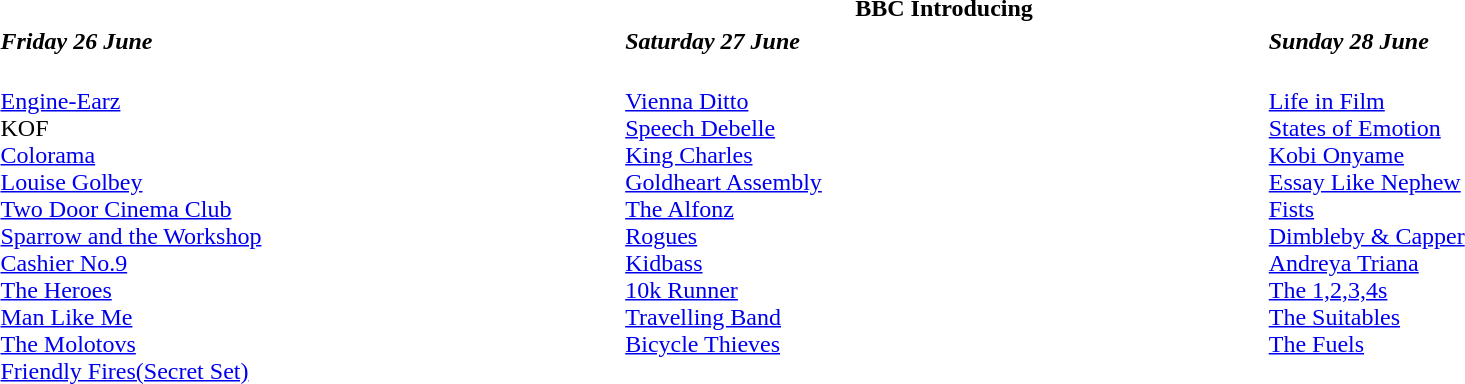<table class="collapsible collapsed" style="width:100%;">
<tr>
<th colspan=3>BBC Introducing</th>
</tr>
<tr>
<td style="width:33%;"><strong><em>Friday 26 June</em></strong></td>
<td style="width:34%;"><strong><em>Saturday 27 June</em></strong></td>
<td style="width:33%;"><strong><em>Sunday 28 June</em></strong></td>
</tr>
<tr valign="top">
<td><br><a href='#'>Engine-Earz</a><br>
KOF<br>
<a href='#'>Colorama</a><br>
<a href='#'>Louise Golbey</a><br>
<a href='#'>Two Door Cinema Club</a><br>
<a href='#'>Sparrow and the Workshop</a><br>
<a href='#'>Cashier No.9</a><br>
<a href='#'>The Heroes</a><br>
<a href='#'>Man Like Me</a><br>
<a href='#'>The Molotovs</a><br>
<a href='#'>Friendly Fires(Secret Set)</a><br></td>
<td><br><a href='#'>Vienna Ditto</a><br>
<a href='#'>Speech Debelle</a><br>
<a href='#'>King Charles</a><br>
<a href='#'>Goldheart Assembly</a><br>
<a href='#'>The Alfonz</a><br>
<a href='#'>Rogues</a><br>
<a href='#'>Kidbass</a><br>
<a href='#'>10k Runner</a><br>
<a href='#'>Travelling Band</a><br>
<a href='#'>Bicycle Thieves</a><br></td>
<td><br><a href='#'>Life in Film</a><br>
<a href='#'>States of Emotion</a><br>
<a href='#'>Kobi Onyame</a><br>
<a href='#'>Essay Like Nephew</a><br>
<a href='#'>Fists</a><br>
<a href='#'>Dimbleby & Capper</a><br>
<a href='#'>Andreya Triana</a><br>
<a href='#'>The 1,2,3,4s</a><br>
<a href='#'>The Suitables</a><br>
<a href='#'>The Fuels</a><br></td>
</tr>
</table>
